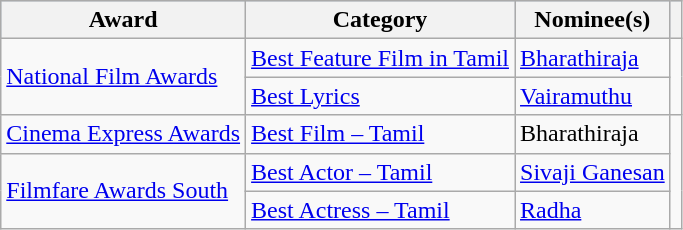<table class="wikitable">
<tr style="background:#b0c4de; text-align:center;">
<th>Award</th>
<th>Category</th>
<th>Nominee(s)</th>
<th></th>
</tr>
<tr>
<td rowspan="2"><a href='#'>National Film Awards</a></td>
<td><a href='#'>Best Feature Film in Tamil</a></td>
<td><a href='#'>Bharathiraja</a></td>
<td rowspan="2" style="text-align:center;"></td>
</tr>
<tr>
<td><a href='#'>Best Lyrics</a></td>
<td><a href='#'>Vairamuthu</a></td>
</tr>
<tr>
<td><a href='#'>Cinema Express Awards</a></td>
<td><a href='#'>Best Film – Tamil</a></td>
<td>Bharathiraja</td>
<td rowspan="3" style="text-align:center;"><br></td>
</tr>
<tr>
<td rowspan="2"><a href='#'>Filmfare Awards South</a></td>
<td><a href='#'>Best Actor – Tamil</a></td>
<td><a href='#'>Sivaji Ganesan</a></td>
</tr>
<tr>
<td><a href='#'>Best Actress – Tamil</a></td>
<td><a href='#'>Radha</a></td>
</tr>
</table>
